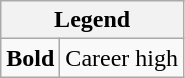<table class="wikitable">
<tr>
<th colspan="2">Legend</th>
</tr>
<tr>
<td><strong>Bold</strong></td>
<td>Career high</td>
</tr>
</table>
